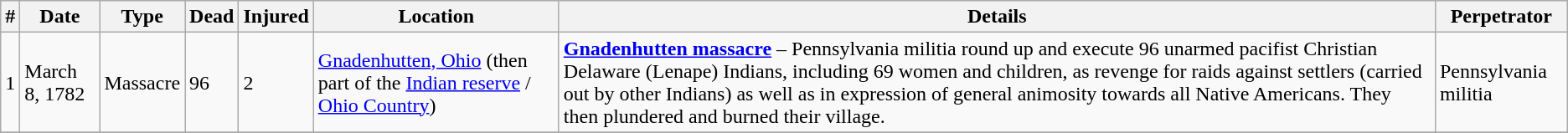<table class="wikitable sortable">
<tr>
<th>#</th>
<th>Date</th>
<th>Type</th>
<th data-sort-type="number">Dead</th>
<th data-sort-type="number">Injured</th>
<th>Location</th>
<th class="unsortable">Details</th>
<th>Perpetrator</th>
</tr>
<tr>
<td>1</td>
<td>March 8, 1782</td>
<td>Massacre</td>
<td>96</td>
<td>2</td>
<td> <a href='#'>Gnadenhutten, Ohio</a> (then part of the <a href='#'>Indian reserve</a> / <a href='#'>Ohio Country</a>)</td>
<td><strong><a href='#'>Gnadenhutten massacre</a></strong> – Pennsylvania militia round up and execute 96 unarmed pacifist Christian Delaware (Lenape) Indians, including 69 women and children, as revenge for raids against settlers (carried out by other Indians) as well as in expression of general animosity towards all Native Americans. They then plundered and burned their village.</td>
<td>Pennsylvania militia</td>
</tr>
<tr>
</tr>
</table>
